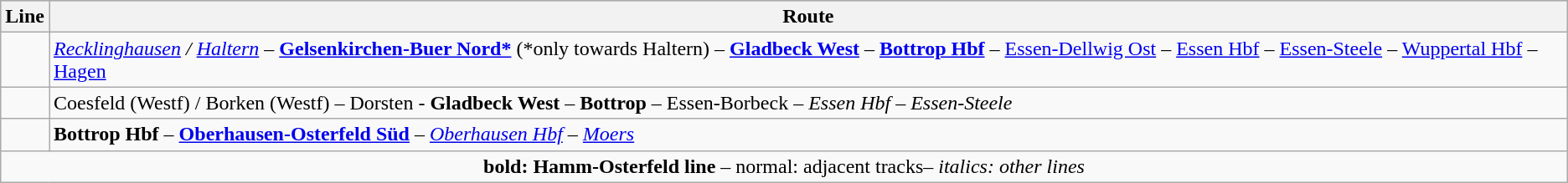<table class="wikitable">
<tr style="background:#d0d0d0;">
<th>Line</th>
<th>Route</th>
</tr>
<tr>
<td align="center"></td>
<td><em><a href='#'>Recklinghausen</a> / <a href='#'>Haltern</a></em> – <strong><a href='#'>Gelsenkirchen-Buer Nord*</a></strong> (*only towards Haltern) – <strong><a href='#'>Gladbeck West</a></strong> – <strong><a href='#'>Bottrop Hbf</a></strong> – <a href='#'>Essen-Dellwig Ost</a> – <a href='#'>Essen Hbf</a> – <a href='#'>Essen-Steele</a> – <a href='#'>Wuppertal Hbf</a> – <a href='#'>Hagen</a></td>
</tr>
<tr>
<td align="center"></td>
<td>Coesfeld (Westf) / Borken (Westf) – Dorsten - <strong>Gladbeck West</strong> – <strong>Bottrop</strong> – Essen-Borbeck – <em>Essen Hbf</em> – <em>Essen-Steele</em></td>
</tr>
<tr>
<td align="center"></td>
<td><strong>Bottrop Hbf</strong> – <strong><a href='#'>Oberhausen-Osterfeld Süd</a></strong> – <em><a href='#'>Oberhausen Hbf</a></em> – <em><a href='#'>Moers</a></em></td>
</tr>
<tr>
<td colspan="2" align="center"><strong>bold: Hamm-Osterfeld line</strong> – normal: adjacent tracks– <em>italics: other lines</em></td>
</tr>
</table>
